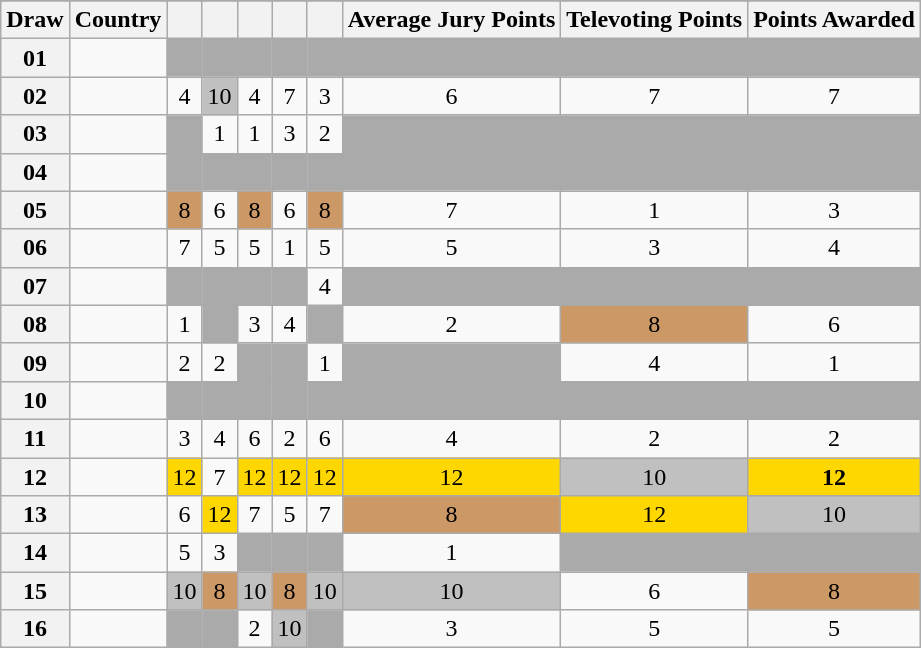<table class="sortable wikitable collapsible plainrowheaders" style="text-align:center;">
<tr>
</tr>
<tr>
<th scope="col">Draw</th>
<th scope="col">Country</th>
<th scope="col"><small></small></th>
<th scope="col"><small></small></th>
<th scope="col"><small></small></th>
<th scope="col"><small></small></th>
<th scope="col"><small></small></th>
<th scope="col">Average Jury Points</th>
<th scope="col">Televoting Points</th>
<th scope="col">Points Awarded</th>
</tr>
<tr class="sortbottom">
<th scope="row" style="text-align:center;">01</th>
<td style="text-align:left;"></td>
<td style="background:#AAAAAA;"></td>
<td style="background:#AAAAAA;"></td>
<td style="background:#AAAAAA;"></td>
<td style="background:#AAAAAA;"></td>
<td style="background:#AAAAAA;"></td>
<td style="background:#AAAAAA;"></td>
<td style="background:#AAAAAA;"></td>
<td style="background:#AAAAAA;"></td>
</tr>
<tr>
<th scope="row" style="text-align:center;">02</th>
<td style="text-align:left;"></td>
<td>4</td>
<td style="background:silver;">10</td>
<td>4</td>
<td>7</td>
<td>3</td>
<td>6</td>
<td>7</td>
<td>7</td>
</tr>
<tr>
<th scope="row" style="text-align:center;">03</th>
<td style="text-align:left;"></td>
<td style="background:#AAAAAA;"></td>
<td>1</td>
<td>1</td>
<td>3</td>
<td>2</td>
<td style="background:#AAAAAA;"></td>
<td style="background:#AAAAAA;"></td>
<td style="background:#AAAAAA;"></td>
</tr>
<tr>
<th scope="row" style="text-align:center;">04</th>
<td style="text-align:left;"></td>
<td style="background:#AAAAAA;"></td>
<td style="background:#AAAAAA;"></td>
<td style="background:#AAAAAA;"></td>
<td style="background:#AAAAAA;"></td>
<td style="background:#AAAAAA;"></td>
<td style="background:#AAAAAA;"></td>
<td style="background:#AAAAAA;"></td>
<td style="background:#AAAAAA;"></td>
</tr>
<tr>
<th scope="row" style="text-align:center;">05</th>
<td style="text-align:left;"></td>
<td style="background:#CC9966;">8</td>
<td>6</td>
<td style="background:#CC9966;">8</td>
<td>6</td>
<td style="background:#CC9966;">8</td>
<td>7</td>
<td>1</td>
<td>3</td>
</tr>
<tr>
<th scope="row" style="text-align:center;">06</th>
<td style="text-align:left;"></td>
<td>7</td>
<td>5</td>
<td>5</td>
<td>1</td>
<td>5</td>
<td>5</td>
<td>3</td>
<td>4</td>
</tr>
<tr>
<th scope="row" style="text-align:center;">07</th>
<td style="text-align:left;"></td>
<td style="background:#AAAAAA;"></td>
<td style="background:#AAAAAA;"></td>
<td style="background:#AAAAAA;"></td>
<td style="background:#AAAAAA;"></td>
<td>4</td>
<td style="background:#AAAAAA;"></td>
<td style="background:#AAAAAA;"></td>
<td style="background:#AAAAAA;"></td>
</tr>
<tr>
<th scope="row" style="text-align:center;">08</th>
<td style="text-align:left;"></td>
<td>1</td>
<td style="background:#AAAAAA;"></td>
<td>3</td>
<td>4</td>
<td style="background:#AAAAAA;"></td>
<td>2</td>
<td style="background:#CC9966;">8</td>
<td>6</td>
</tr>
<tr>
<th scope="row" style="text-align:center;">09</th>
<td style="text-align:left;"></td>
<td>2</td>
<td>2</td>
<td style="background:#AAAAAA;"></td>
<td style="background:#AAAAAA;"></td>
<td>1</td>
<td style="background:#AAAAAA;"></td>
<td>4</td>
<td>1</td>
</tr>
<tr>
<th scope="row" style="text-align:center;">10</th>
<td style="text-align:left;"></td>
<td style="background:#AAAAAA;"></td>
<td style="background:#AAAAAA;"></td>
<td style="background:#AAAAAA;"></td>
<td style="background:#AAAAAA;"></td>
<td style="background:#AAAAAA;"></td>
<td style="background:#AAAAAA;"></td>
<td style="background:#AAAAAA;"></td>
<td style="background:#AAAAAA;"></td>
</tr>
<tr>
<th scope="row" style="text-align:center;">11</th>
<td style="text-align:left;"></td>
<td>3</td>
<td>4</td>
<td>6</td>
<td>2</td>
<td>6</td>
<td>4</td>
<td>2</td>
<td>2</td>
</tr>
<tr>
<th scope="row" style="text-align:center;">12</th>
<td style="text-align:left;"></td>
<td style="background:gold;">12</td>
<td>7</td>
<td style="background:gold;">12</td>
<td style="background:gold;">12</td>
<td style="background:gold;">12</td>
<td style="background:gold;">12</td>
<td style="background:silver;">10</td>
<td style="background:gold;"><strong>12</strong></td>
</tr>
<tr>
<th scope="row" style="text-align:center;">13</th>
<td style="text-align:left;"></td>
<td>6</td>
<td style="background:gold;">12</td>
<td>7</td>
<td>5</td>
<td>7</td>
<td style="background:#CC9966;">8</td>
<td style="background:gold;">12</td>
<td style="background:silver;">10</td>
</tr>
<tr>
<th scope="row" style="text-align:center;">14</th>
<td style="text-align:left;"></td>
<td>5</td>
<td>3</td>
<td style="background:#AAAAAA;"></td>
<td style="background:#AAAAAA;"></td>
<td style="background:#AAAAAA;"></td>
<td>1</td>
<td style="background:#AAAAAA;"></td>
<td style="background:#AAAAAA;"></td>
</tr>
<tr>
<th scope="row" style="text-align:center;">15</th>
<td style="text-align:left;"></td>
<td style="background:silver;">10</td>
<td style="background:#CC9966;">8</td>
<td style="background:silver;">10</td>
<td style="background:#CC9966;">8</td>
<td style="background:silver;">10</td>
<td style="background:silver;">10</td>
<td>6</td>
<td style="background:#CC9966;">8</td>
</tr>
<tr>
<th scope="row" style="text-align:center;">16</th>
<td style="text-align:left;"></td>
<td style="background:#AAAAAA;"></td>
<td style="background:#AAAAAA;"></td>
<td>2</td>
<td style="background:silver;">10</td>
<td style="background:#AAAAAA;"></td>
<td>3</td>
<td>5</td>
<td>5</td>
</tr>
</table>
